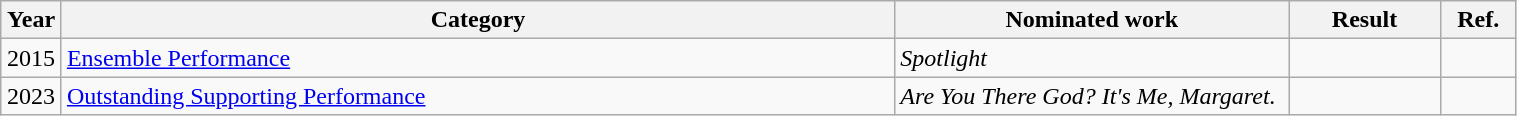<table class="wikitable" style="width:80%;">
<tr>
<th style="width:4%;">Year</th>
<th style="width:55%;">Category</th>
<th style="width:26%;">Nominated work</th>
<th style="width:10%;">Result</th>
<th width=5%>Ref.</th>
</tr>
<tr>
<td align="center">2015</td>
<td><a href='#'>Ensemble Performance</a></td>
<td><em>Spotlight</em></td>
<td></td>
<td></td>
</tr>
<tr>
<td align="center">2023</td>
<td><a href='#'>Outstanding Supporting Performance</a></td>
<td><em>Are You There God? It's Me, Margaret.</em></td>
<td></td>
<td></td>
</tr>
</table>
